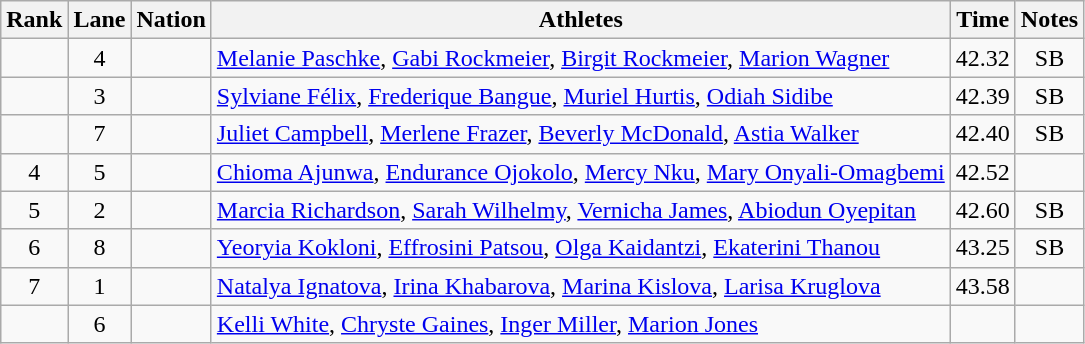<table class="wikitable sortable" style="text-align:center">
<tr>
<th>Rank</th>
<th>Lane</th>
<th>Nation</th>
<th>Athletes</th>
<th>Time</th>
<th>Notes</th>
</tr>
<tr>
<td></td>
<td>4</td>
<td align=left></td>
<td align=left><a href='#'>Melanie Paschke</a>, <a href='#'>Gabi Rockmeier</a>, <a href='#'>Birgit Rockmeier</a>, <a href='#'>Marion Wagner</a></td>
<td>42.32</td>
<td>SB</td>
</tr>
<tr>
<td></td>
<td>3</td>
<td align=left></td>
<td align=left><a href='#'>Sylviane Félix</a>, <a href='#'>Frederique Bangue</a>, <a href='#'>Muriel Hurtis</a>, <a href='#'>Odiah Sidibe</a></td>
<td>42.39</td>
<td>SB</td>
</tr>
<tr>
<td></td>
<td>7</td>
<td align=left></td>
<td align=left><a href='#'>Juliet Campbell</a>, <a href='#'>Merlene Frazer</a>, <a href='#'>Beverly McDonald</a>, <a href='#'>Astia Walker</a></td>
<td>42.40</td>
<td>SB</td>
</tr>
<tr>
<td>4</td>
<td>5</td>
<td align=left></td>
<td align=left><a href='#'>Chioma Ajunwa</a>, <a href='#'>Endurance Ojokolo</a>, <a href='#'>Mercy Nku</a>, <a href='#'>Mary Onyali-Omagbemi</a></td>
<td>42.52</td>
<td></td>
</tr>
<tr>
<td>5</td>
<td>2</td>
<td align=left></td>
<td align=left><a href='#'>Marcia Richardson</a>, <a href='#'>Sarah Wilhelmy</a>, <a href='#'>Vernicha James</a>, <a href='#'>Abiodun Oyepitan</a></td>
<td>42.60</td>
<td>SB</td>
</tr>
<tr>
<td>6</td>
<td>8</td>
<td align=left></td>
<td align=left><a href='#'>Yeoryia Kokloni</a>, <a href='#'>Effrosini Patsou</a>, <a href='#'>Olga Kaidantzi</a>, <a href='#'>Ekaterini Thanou</a></td>
<td>43.25</td>
<td>SB</td>
</tr>
<tr>
<td>7</td>
<td>1</td>
<td align=left></td>
<td align=left><a href='#'>Natalya Ignatova</a>, <a href='#'>Irina Khabarova</a>, <a href='#'>Marina Kislova</a>, <a href='#'>Larisa Kruglova</a></td>
<td>43.58</td>
<td></td>
</tr>
<tr>
<td></td>
<td>6</td>
<td align=left></td>
<td align=left><a href='#'>Kelli White</a>, <a href='#'>Chryste Gaines</a>, <a href='#'>Inger Miller</a>, <a href='#'>Marion Jones</a></td>
<td></td>
<td></td>
</tr>
</table>
